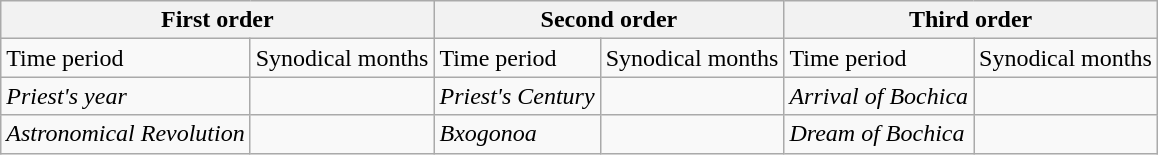<table class="wikitable">
<tr>
<th colspan="2">First order</th>
<th colspan="2">Second order</th>
<th colspan="2">Third order</th>
</tr>
<tr>
<td>Time period</td>
<td>Synodical months</td>
<td>Time period</td>
<td>Synodical months</td>
<td>Time period</td>
<td>Synodical months</td>
</tr>
<tr>
<td><em>Priest's year</em></td>
<td style="text-align:right;"></td>
<td><em>Priest's Century</em></td>
<td style="text-align:right;"></td>
<td><em>Arrival of Bochica</em></td>
<td style="text-align:right;"></td>
</tr>
<tr>
<td><em>Astronomical Revolution</em></td>
<td style="text-align:right;"></td>
<td><em>Bxogonoa</em></td>
<td style="text-align:right;"></td>
<td><em>Dream of Bochica</em></td>
<td style="text-align:right;"></td>
</tr>
</table>
